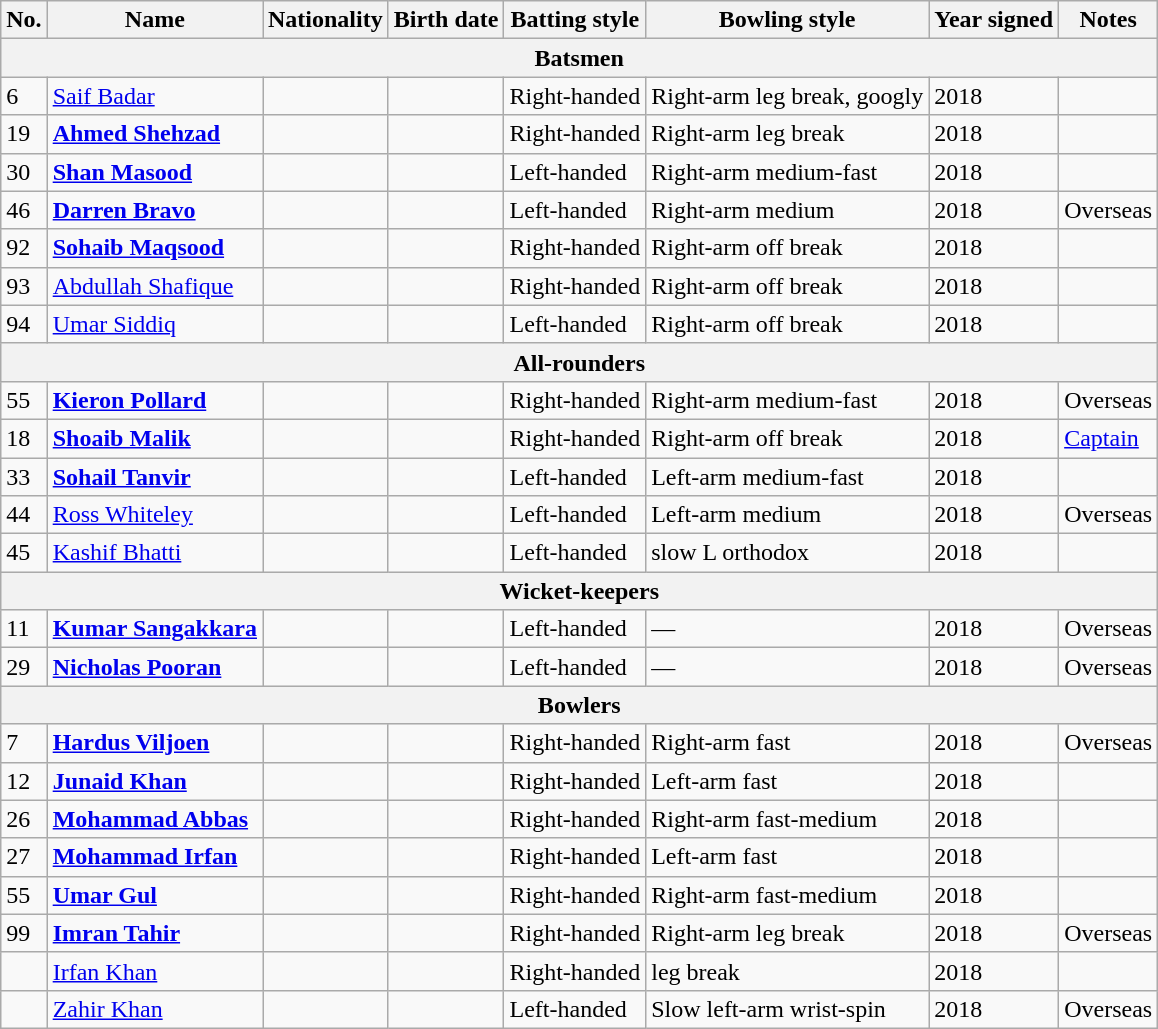<table class="wikitable">
<tr>
<th>No.</th>
<th>Name</th>
<th>Nationality</th>
<th>Birth date</th>
<th>Batting style</th>
<th>Bowling style</th>
<th>Year signed</th>
<th>Notes</th>
</tr>
<tr>
<th colspan="8">Batsmen</th>
</tr>
<tr>
<td>6</td>
<td><a href='#'>Saif Badar</a></td>
<td></td>
<td></td>
<td>Right-handed</td>
<td>Right-arm leg break, googly</td>
<td>2018</td>
<td></td>
</tr>
<tr>
<td>19</td>
<td><strong><a href='#'>Ahmed Shehzad</a></strong></td>
<td></td>
<td></td>
<td>Right-handed</td>
<td>Right-arm leg break</td>
<td>2018</td>
<td></td>
</tr>
<tr>
<td>30</td>
<td><strong><a href='#'>Shan Masood</a></strong></td>
<td></td>
<td></td>
<td>Left-handed</td>
<td>Right-arm medium-fast</td>
<td>2018</td>
<td></td>
</tr>
<tr>
<td>46</td>
<td><strong><a href='#'>Darren Bravo</a></strong></td>
<td></td>
<td></td>
<td>Left-handed</td>
<td>Right-arm medium</td>
<td>2018</td>
<td>Overseas</td>
</tr>
<tr>
<td>92</td>
<td><strong><a href='#'>Sohaib Maqsood</a></strong></td>
<td></td>
<td></td>
<td>Right-handed</td>
<td>Right-arm off break</td>
<td>2018</td>
<td></td>
</tr>
<tr>
<td>93</td>
<td><a href='#'>Abdullah Shafique</a></td>
<td></td>
<td></td>
<td>Right-handed</td>
<td>Right-arm off break</td>
<td>2018</td>
<td></td>
</tr>
<tr>
<td>94</td>
<td><a href='#'>Umar Siddiq</a></td>
<td></td>
<td></td>
<td>Left-handed</td>
<td>Right-arm off break</td>
<td>2018</td>
<td></td>
</tr>
<tr>
<th colspan="8">All-rounders</th>
</tr>
<tr>
<td>55</td>
<td><strong><a href='#'>Kieron Pollard</a></strong></td>
<td></td>
<td></td>
<td>Right-handed</td>
<td>Right-arm medium-fast</td>
<td>2018</td>
<td>Overseas</td>
</tr>
<tr>
<td>18</td>
<td><strong><a href='#'>Shoaib Malik</a></strong></td>
<td></td>
<td></td>
<td>Right-handed</td>
<td>Right-arm off break</td>
<td>2018</td>
<td><a href='#'>Captain</a></td>
</tr>
<tr>
<td>33</td>
<td><strong><a href='#'>Sohail Tanvir</a></strong></td>
<td></td>
<td></td>
<td>Left-handed</td>
<td>Left-arm medium-fast</td>
<td>2018</td>
<td></td>
</tr>
<tr>
<td>44</td>
<td><a href='#'>Ross Whiteley</a></td>
<td></td>
<td></td>
<td>Left-handed</td>
<td>Left-arm medium</td>
<td>2018</td>
<td>Overseas</td>
</tr>
<tr>
<td>45</td>
<td><a href='#'>Kashif Bhatti</a></td>
<td></td>
<td></td>
<td>Left-handed</td>
<td>slow L orthodox</td>
<td>2018</td>
<td></td>
</tr>
<tr>
<th colspan="8">Wicket-keepers</th>
</tr>
<tr>
<td>11</td>
<td><strong><a href='#'>Kumar Sangakkara</a></strong></td>
<td></td>
<td></td>
<td>Left-handed</td>
<td>—</td>
<td>2018</td>
<td>Overseas</td>
</tr>
<tr>
<td>29</td>
<td><strong><a href='#'>Nicholas Pooran</a></strong></td>
<td></td>
<td></td>
<td>Left-handed</td>
<td>—</td>
<td>2018</td>
<td>Overseas</td>
</tr>
<tr>
<th colspan="9">Bowlers</th>
</tr>
<tr>
<td>7</td>
<td><strong><a href='#'>Hardus Viljoen</a></strong></td>
<td></td>
<td></td>
<td>Right-handed</td>
<td>Right-arm fast</td>
<td>2018</td>
<td>Overseas</td>
</tr>
<tr>
<td>12</td>
<td><strong><a href='#'>Junaid Khan</a></strong></td>
<td></td>
<td></td>
<td>Right-handed</td>
<td>Left-arm fast</td>
<td>2018</td>
<td></td>
</tr>
<tr>
<td>26</td>
<td><strong><a href='#'>Mohammad Abbas</a></strong></td>
<td></td>
<td></td>
<td>Right-handed</td>
<td>Right-arm fast-medium</td>
<td>2018</td>
<td></td>
</tr>
<tr>
<td>27</td>
<td><strong><a href='#'>Mohammad Irfan</a></strong></td>
<td></td>
<td></td>
<td>Right-handed</td>
<td>Left-arm fast</td>
<td>2018</td>
<td></td>
</tr>
<tr>
<td>55</td>
<td><strong><a href='#'>Umar Gul</a></strong></td>
<td></td>
<td></td>
<td>Right-handed</td>
<td>Right-arm fast-medium</td>
<td>2018</td>
<td></td>
</tr>
<tr>
<td>99</td>
<td><strong><a href='#'>Imran Tahir</a></strong></td>
<td></td>
<td></td>
<td>Right-handed</td>
<td>Right-arm leg break</td>
<td>2018</td>
<td>Overseas</td>
</tr>
<tr>
<td></td>
<td><a href='#'>Irfan Khan</a></td>
<td></td>
<td></td>
<td>Right-handed</td>
<td>leg break</td>
<td>2018</td>
<td></td>
</tr>
<tr>
<td></td>
<td><a href='#'>Zahir Khan</a></td>
<td></td>
<td></td>
<td>Left-handed</td>
<td>Slow left-arm wrist-spin</td>
<td>2018</td>
<td>Overseas</td>
</tr>
</table>
